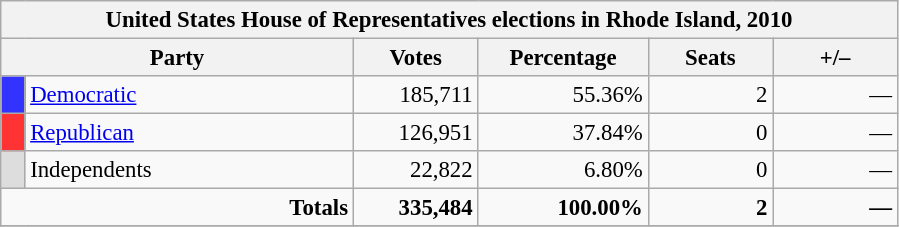<table class="wikitable" style="font-size: 95%;">
<tr>
<th colspan="6">United States House of Representatives elections in Rhode Island, 2010</th>
</tr>
<tr>
<th colspan=2 style="width: 15em">Party</th>
<th style="width: 5em">Votes</th>
<th style="width: 7em">Percentage</th>
<th style="width: 5em">Seats</th>
<th style="width: 5em">+/–</th>
</tr>
<tr>
<th style="background-color:#3333FF; width: 3px"></th>
<td style="width: 130px"><a href='#'>Democratic</a></td>
<td align="right">185,711</td>
<td align="right">55.36%</td>
<td align="right">2</td>
<td align="right">—</td>
</tr>
<tr>
<th style="background-color:#FF3333; width: 3px"></th>
<td style="width: 130px"><a href='#'>Republican</a></td>
<td align="right">126,951</td>
<td align="right">37.84%</td>
<td align="right">0</td>
<td align="right">—</td>
</tr>
<tr>
<th style="background-color:#DDDDDD; width: 3px"></th>
<td style="width: 130px">Independents</td>
<td align="right">22,822</td>
<td align="right">6.80%</td>
<td align="right">0</td>
<td align="right">—</td>
</tr>
<tr>
<td colspan="2" align="right"><strong>Totals</strong></td>
<td align="right"><strong>335,484</strong></td>
<td align="right"><strong>100.00%</strong></td>
<td align="right"><strong>2</strong></td>
<td align="right"><strong>—</strong></td>
</tr>
<tr bgcolor="#EEEEEE">
</tr>
</table>
